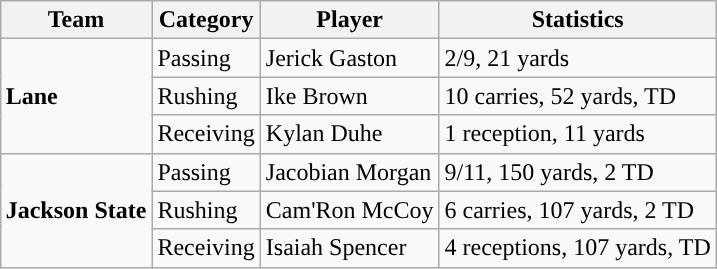<table class="wikitable" style="float: right;">
<tr>
<th>Team</th>
<th>Category</th>
<th>Player</th>
<th>Statistics</th>
</tr>
<tr>
<td rowspan=3><strong>Lane</strong></td>
<td>Passing</td>
<td>Jerick Gaston</td>
<td>2/9, 21 yards</td>
</tr>
<tr>
<td>Rushing</td>
<td>Ike Brown</td>
<td>10 carries, 52 yards, TD</td>
</tr>
<tr>
<td>Receiving</td>
<td>Kylan Duhe</td>
<td>1 reception, 11 yards</td>
</tr>
<tr>
<td rowspan=3><strong>Jackson State</strong></td>
<td>Passing</td>
<td>Jacobian Morgan</td>
<td>9/11, 150 yards, 2 TD</td>
</tr>
<tr>
<td>Rushing</td>
<td>Cam'Ron McCoy</td>
<td>6 carries, 107 yards, 2 TD</td>
</tr>
<tr>
<td>Receiving</td>
<td>Isaiah Spencer</td>
<td>4 receptions, 107 yards, TD</td>
</tr>
</table>
